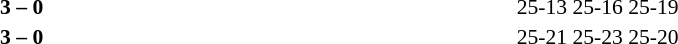<table width=100% cellspacing=1>
<tr>
<th width=20%></th>
<th width=12%></th>
<th width=20%></th>
<th width=33%></th>
<td></td>
</tr>
<tr style=font-size:90%>
<td align=right><strong></strong></td>
<td align=center><strong>3 – 0</strong></td>
<td></td>
<td>25-13 25-16 25-19</td>
<td></td>
</tr>
<tr style=font-size:90%>
<td align=right><strong></strong></td>
<td align=center><strong>3 – 0</strong></td>
<td></td>
<td>25-21 25-23 25-20</td>
</tr>
</table>
